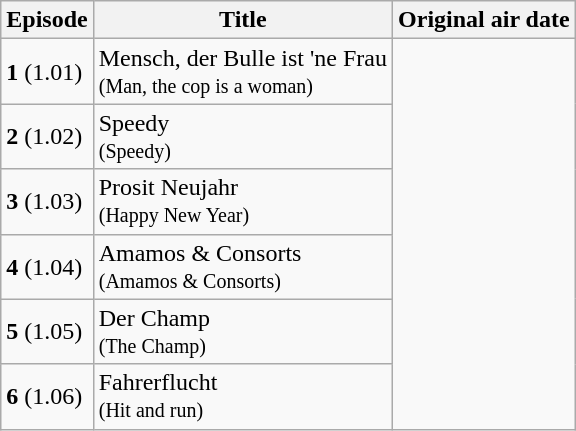<table class="wikitable">
<tr>
<th>Episode</th>
<th>Title</th>
<th>Original air date</th>
</tr>
<tr>
<td><strong>1</strong> (1.01)</td>
<td>Mensch, der Bulle ist 'ne Frau<br><small>(Man, the cop is a woman)</small></td>
</tr>
<tr>
<td><strong>2</strong> (1.02)</td>
<td>Speedy<br><small>(Speedy)</small></td>
</tr>
<tr>
<td><strong>3</strong> (1.03)</td>
<td>Prosit Neujahr<br><small>(Happy New Year)</small></td>
</tr>
<tr>
<td><strong>4</strong> (1.04)</td>
<td>Amamos & Consorts<br><small>(Amamos & Consorts)</small></td>
</tr>
<tr>
<td><strong>5</strong> (1.05)</td>
<td>Der Champ<br><small>(The Champ)</small></td>
</tr>
<tr>
<td><strong>6</strong> (1.06)</td>
<td>Fahrerflucht<br><small>(Hit and run)</small></td>
</tr>
</table>
